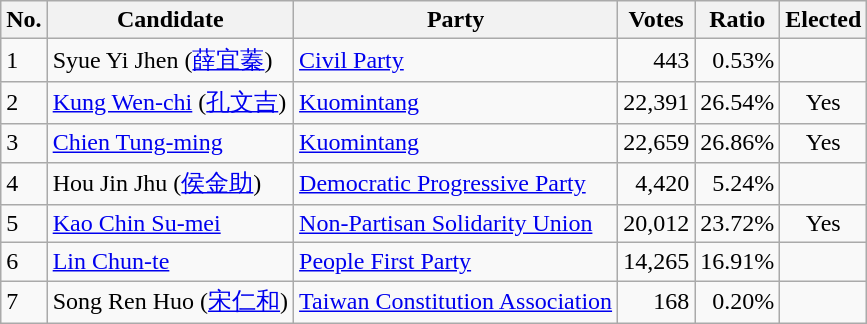<table class=wikitable>
<tr>
<th>No.</th>
<th>Candidate</th>
<th>Party</th>
<th>Votes</th>
<th>Ratio</th>
<th>Elected</th>
</tr>
<tr>
<td>1</td>
<td>Syue Yi Jhen  (<a href='#'>薛宜蓁</a>)</td>
<td><a href='#'>Civil Party</a></td>
<td align="right">443</td>
<td align="right">0.53%</td>
<td></td>
</tr>
<tr>
<td>2</td>
<td><a href='#'>Kung Wen-chi</a>  (<a href='#'>孔文吉</a>)</td>
<td><a href='#'>Kuomintang</a></td>
<td align="right">22,391</td>
<td align="right">26.54%</td>
<td align="center">Yes</td>
</tr>
<tr>
<td>3</td>
<td><a href='#'>Chien Tung-ming</a></td>
<td><a href='#'>Kuomintang</a></td>
<td align="right">22,659</td>
<td align="right">26.86%</td>
<td align="center">Yes</td>
</tr>
<tr>
<td>4</td>
<td>Hou Jin Jhu  (<a href='#'>侯金助</a>)</td>
<td><a href='#'>Democratic Progressive Party</a></td>
<td align="right">4,420</td>
<td align="right">5.24%</td>
<td></td>
</tr>
<tr>
<td>5</td>
<td><a href='#'>Kao Chin Su-mei</a></td>
<td><a href='#'>Non-Partisan Solidarity Union</a></td>
<td align="right">20,012</td>
<td align="right">23.72%</td>
<td align="center">Yes</td>
</tr>
<tr>
<td>6</td>
<td><a href='#'>Lin Chun-te</a></td>
<td><a href='#'>People First Party</a></td>
<td align="right">14,265</td>
<td align="right">16.91%</td>
<td></td>
</tr>
<tr>
<td>7</td>
<td>Song Ren Huo  (<a href='#'>宋仁和</a>)</td>
<td><a href='#'>Taiwan Constitution Association</a></td>
<td align="right">168</td>
<td align="right">0.20%</td>
<td></td>
</tr>
</table>
